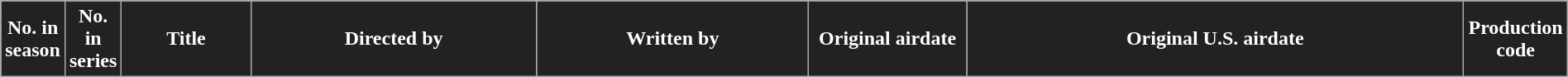<table class="wikitable plainrowheaders" style="width:100%; background:#fff;">
<tr>
<th style="background-color: #222; color:#fff; text-align: center;" width="20">No. in<br>season</th>
<th style="background-color: #222; color:#fff; text-align: center;" width="20">No. in<br>series</th>
<th style="background-color: #222; color:#fff; text-align: center;">Title</th>
<th style="background-color: #222; color:#fff; text-align: center;">Directed by</th>
<th style="background-color: #222; color:#fff; text-align: center;">Written by</th>
<th style="background-color: #222; color:#fff; text-align: center;" width="120">Original airdate</th>
<th style="background-color: #222; color:#fff; text-align: center;">Original U.S. airdate</th>
<th style="background-color: #222; color:#fff; text-align: center;" width="50">Production code<br>



















</th>
</tr>
</table>
